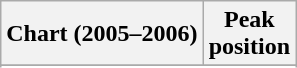<table class="wikitable sortable" border="1">
<tr>
<th scope="col">Chart (2005–2006)</th>
<th scope="col">Peak<br>position</th>
</tr>
<tr>
</tr>
<tr>
</tr>
<tr>
</tr>
<tr>
</tr>
</table>
